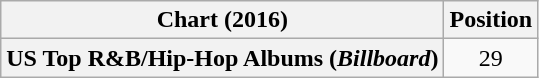<table class="wikitable plainrowheaders" style="text-align:center">
<tr>
<th scope="col">Chart (2016)</th>
<th scope="col">Position</th>
</tr>
<tr>
<th scope="row">US Top R&B/Hip-Hop Albums (<em>Billboard</em>)</th>
<td>29</td>
</tr>
</table>
